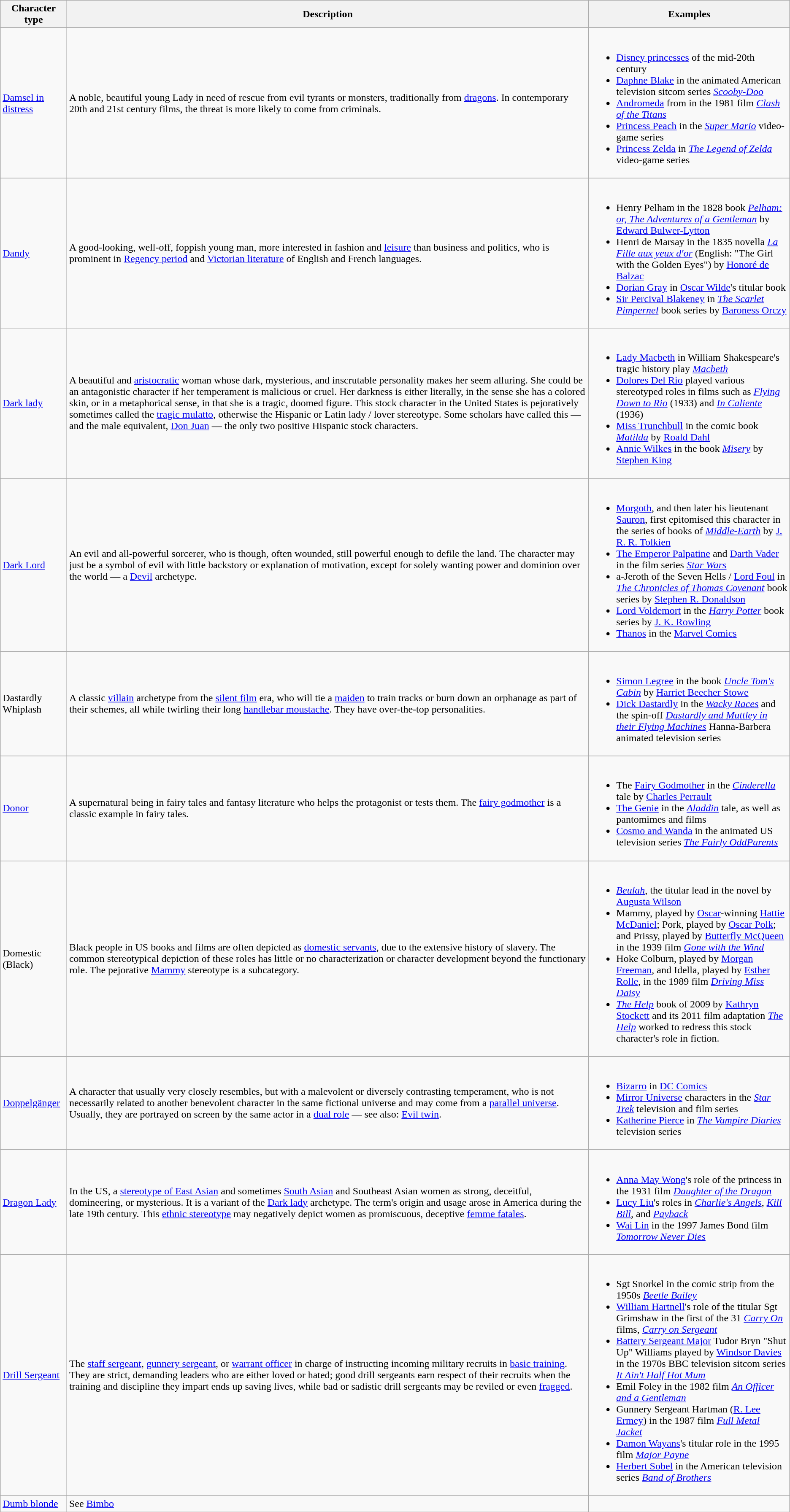<table class="wikitable">
<tr>
<th>Character type</th>
<th>Description</th>
<th>Examples</th>
</tr>
<tr>
<td><a href='#'>Damsel in distress</a></td>
<td>A noble, beautiful young Lady in need of rescue from evil tyrants or monsters, traditionally from <a href='#'>dragons</a>. In contemporary 20th and 21st century films, the threat is more likely to come from criminals.</td>
<td><br><ul><li><a href='#'>Disney princesses</a> of the mid-20th century</li><li><a href='#'>Daphne Blake</a> in the animated American television sitcom series <em><a href='#'>Scooby-Doo</a></em></li><li><a href='#'>Andromeda</a> from in the 1981 film <em><a href='#'>Clash of the Titans</a></em></li><li><a href='#'>Princess Peach</a> in the <em><a href='#'>Super Mario</a></em> video-game series</li><li><a href='#'>Princess Zelda</a> in <em><a href='#'>The Legend of Zelda</a></em> video-game series</li></ul></td>
</tr>
<tr>
<td><a href='#'>Dandy</a></td>
<td>A good-looking, well-off, foppish young man, more interested in fashion and <a href='#'>leisure</a> than business and politics, who is prominent in <a href='#'>Regency period</a> and <a href='#'>Victorian literature</a> of English and French languages.</td>
<td><br><ul><li>Henry Pelham in the 1828 book <a href='#'><em>Pelham: or, The Adventures of a Gentleman</em></a> by <a href='#'>Edward Bulwer-Lytton</a></li><li>Henri de Marsay in the 1835 novella <em><a href='#'>La Fille aux yeux d'or</a></em> (English: "The Girl with the Golden Eyes") by <a href='#'>Honoré de Balzac</a></li><li><a href='#'>Dorian Gray</a> in <a href='#'>Oscar Wilde</a>'s titular book</li><li><a href='#'>Sir Percival Blakeney</a> in <em><a href='#'>The Scarlet Pimpernel</a></em> book series by <a href='#'>Baroness Orczy</a></li></ul></td>
</tr>
<tr>
<td><a href='#'>Dark lady</a></td>
<td>A beautiful and <a href='#'>aristocratic</a> woman whose dark, mysterious, and inscrutable personality makes her seem alluring. She could be an antagonistic character if her temperament is malicious or cruel. Her darkness is either literally, in the sense she has a colored skin, or in a metaphorical sense, in that she is a tragic, doomed figure. This stock character in the United States is pejoratively sometimes called the <a href='#'>tragic mulatto</a>, otherwise the Hispanic or Latin lady / lover stereotype. Some scholars have called this — and the male equivalent, <a href='#'>Don Juan</a> — the only two positive Hispanic stock characters.</td>
<td><br><ul><li><a href='#'>Lady Macbeth</a> in William Shakespeare's tragic history play <em><a href='#'>Macbeth</a></em></li><li><a href='#'>Dolores Del Rio</a> played various stereotyped roles in films such as <em><a href='#'>Flying Down to Rio</a></em> (1933) and <em><a href='#'>In Caliente</a></em> (1936)</li><li><a href='#'>Miss Trunchbull</a> in the comic book <em><a href='#'>Matilda</a></em> by <a href='#'>Roald Dahl</a></li><li><a href='#'>Annie Wilkes</a> in the book <em><a href='#'>Misery</a></em> by <a href='#'>Stephen King</a></li></ul></td>
</tr>
<tr>
<td><a href='#'>Dark Lord</a></td>
<td>An evil and all-powerful sorcerer, who is though, often wounded, still powerful enough to defile the land. The character may just be a symbol of evil with little backstory or explanation of motivation, except for solely wanting power and dominion over the world — a <a href='#'>Devil</a> archetype.</td>
<td><br><ul><li><a href='#'>Morgoth</a>, and then later his lieutenant <a href='#'>Sauron</a>, first epitomised this character in the series of books of <em><a href='#'>Middle-Earth</a></em> by <a href='#'>J. R. R. Tolkien</a></li><li><a href='#'>The Emperor Palpatine</a> and <a href='#'>Darth Vader</a> in the film series <em><a href='#'>Star Wars</a></em> </li><li>a-Jeroth of the Seven Hells / <a href='#'>Lord Foul</a> in <em><a href='#'>The Chronicles of Thomas Covenant</a></em> book series by <a href='#'>Stephen R. Donaldson</a></li><li><a href='#'>Lord Voldemort</a> in the <em><a href='#'>Harry Potter</a></em> book series by <a href='#'>J. K. Rowling</a></li><li><a href='#'>Thanos</a> in the <a href='#'>Marvel Comics</a></li></ul></td>
</tr>
<tr>
<td>Dastardly Whiplash</td>
<td>A classic <a href='#'>villain</a> archetype from the <a href='#'>silent film</a> era, who will tie a <a href='#'>maiden</a> to train tracks or burn down an orphanage as part of their schemes, all while twirling their long <a href='#'>handlebar moustache</a>. They have over-the-top personalities.</td>
<td><br><ul><li><a href='#'>Simon Legree</a> in the book <em><a href='#'>Uncle Tom's Cabin</a></em> by <a href='#'>Harriet Beecher Stowe</a></li><li><a href='#'>Dick Dastardly</a> in the <em><a href='#'>Wacky Races</a></em> and the spin-off <em><a href='#'>Dastardly and Muttley in their Flying Machines</a></em> Hanna-Barbera animated television series</li></ul></td>
</tr>
<tr>
<td><a href='#'>Donor</a></td>
<td>A supernatural being in fairy tales and fantasy literature who helps the protagonist or tests them. The <a href='#'>fairy godmother</a> is a classic example in fairy tales.</td>
<td><br><ul><li>The <a href='#'>Fairy Godmother</a> in the <em><a href='#'>Cinderella</a></em> tale by <a href='#'>Charles Perrault</a></li><li><a href='#'>The Genie</a> in the <em><a href='#'>Aladdin</a></em> tale, as well as pantomimes and films</li><li><a href='#'>Cosmo and Wanda</a> in the animated US television series <em><a href='#'>The Fairly OddParents</a></em></li></ul></td>
</tr>
<tr>
<td>Domestic (Black)</td>
<td>Black people in US books and films are often depicted as <a href='#'>domestic servants</a>, due to the extensive history of slavery. The common stereotypical depiction of these roles has little or no characterization or character development beyond the functionary role. The pejorative <a href='#'>Mammy</a> stereotype is a subcategory.</td>
<td><br><ul><li><em><a href='#'>Beulah</a></em>, the titular lead in the novel by <a href='#'>Augusta Wilson</a></li><li>Mammy, played by <a href='#'>Oscar</a>-winning <a href='#'>Hattie McDaniel</a>; Pork, played by <a href='#'>Oscar Polk</a>; and Prissy, played by <a href='#'>Butterfly McQueen</a> in the 1939 film <em><a href='#'>Gone with the Wind</a></em></li><li>Hoke Colburn, played by <a href='#'>Morgan Freeman</a>, and Idella, played by <a href='#'>Esther Rolle</a>, in the 1989 film <em><a href='#'>Driving Miss Daisy</a></em></li><li><em><a href='#'>The Help</a></em> book of 2009 by <a href='#'>Kathryn Stockett</a> and its 2011 film adaptation <em><a href='#'>The Help</a></em> worked to redress this stock character's role in fiction.</li></ul></td>
</tr>
<tr>
<td><a href='#'>Doppelgänger</a></td>
<td>A character that usually very closely resembles, but with a malevolent or diversely contrasting temperament, who is not necessarily related to another benevolent character in the same fictional universe and may come from a <a href='#'>parallel universe</a>. Usually, they are portrayed on screen by the same actor in a <a href='#'>dual role</a> — see also: <a href='#'>Evil twin</a>.</td>
<td><br><ul><li><a href='#'>Bizarro</a> in <a href='#'>DC Comics</a></li><li><a href='#'>Mirror Universe</a> characters in the <em><a href='#'>Star Trek</a></em> television and film series</li><li><a href='#'>Katherine Pierce</a> in <em><a href='#'>The Vampire Diaries</a></em> television series</li></ul></td>
</tr>
<tr>
<td><a href='#'>Dragon Lady</a></td>
<td>In the US, a <a href='#'>stereotype of East Asian</a> and sometimes <a href='#'>South Asian</a> and Southeast Asian women as strong, deceitful, domineering, or mysterious. It is a variant of the <a href='#'>Dark lady</a> archetype. The term's origin and usage arose in America during the late 19th century. This <a href='#'>ethnic stereotype</a> may negatively depict women as promiscuous, deceptive <a href='#'>femme fatales</a>.</td>
<td><br><ul><li><a href='#'>Anna May Wong</a>'s role of the princess in the 1931 film <em><a href='#'>Daughter of the Dragon</a></em></li><li><a href='#'>Lucy Liu</a>'s roles in <em><a href='#'>Charlie's Angels</a></em>, <em><a href='#'>Kill Bill</a></em>, and <em><a href='#'>Payback</a></em></li><li><a href='#'>Wai Lin</a> in the 1997 James Bond film <em><a href='#'>Tomorrow Never Dies</a></em></li></ul></td>
</tr>
<tr>
<td><a href='#'>Drill Sergeant</a></td>
<td>The <a href='#'>staff sergeant</a>, <a href='#'>gunnery sergeant</a>, or <a href='#'>warrant officer</a> in charge of instructing incoming military recruits in <a href='#'>basic training</a>. They are strict, demanding leaders who are either loved or hated; good drill sergeants earn respect of their recruits when the training and discipline they impart ends up saving lives, while bad or sadistic drill sergeants may be reviled or even <a href='#'>fragged</a>.</td>
<td><br><ul><li>Sgt Snorkel in the comic strip from the 1950s <em><a href='#'>Beetle Bailey</a></em></li><li><a href='#'>William Hartnell</a>'s role of the titular Sgt Grimshaw in the first of the 31 <em><a href='#'>Carry On</a></em> films, <em><a href='#'>Carry on Sergeant</a></em></li><li><a href='#'>Battery Sergeant Major</a> Tudor Bryn "Shut Up" Williams played by <a href='#'>Windsor Davies</a> in the 1970s BBC television sitcom series <em><a href='#'>It Ain't Half Hot Mum</a></em></li><li>Emil Foley in the 1982 film <em><a href='#'>An Officer and a Gentleman</a></em></li><li>Gunnery Sergeant Hartman (<a href='#'>R. Lee Ermey</a>) in the 1987 film <em><a href='#'>Full Metal Jacket</a></em></li><li><a href='#'>Damon Wayans</a>'s titular role in the 1995 film <em><a href='#'>Major Payne</a></em></li><li><a href='#'>Herbert Sobel</a> in the American television series <em><a href='#'>Band of Brothers</a></em></li></ul></td>
</tr>
<tr>
<td><a href='#'>Dumb blonde</a></td>
<td>See <a href='#'>Bimbo</a></td>
</tr>
<tr>
</tr>
</table>
